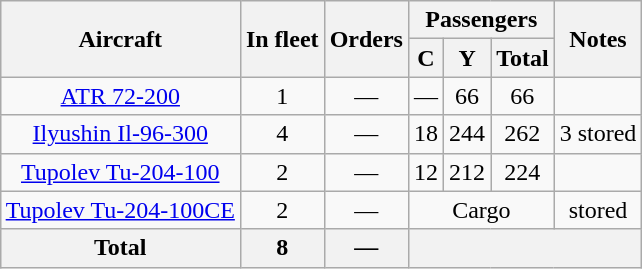<table class="wikitable" style="border-collapse:collapse; text-align:center; margin:auto;">
<tr>
<th rowspan="2">Aircraft</th>
<th rowspan="2">In fleet</th>
<th rowspan="2">Orders</th>
<th colspan="3">Passengers</th>
<th rowspan="2">Notes</th>
</tr>
<tr>
<th><abbr>C</abbr></th>
<th><abbr>Y</abbr></th>
<th>Total</th>
</tr>
<tr>
<td><a href='#'>ATR 72-200</a></td>
<td>1</td>
<td>—</td>
<td>—</td>
<td>66</td>
<td>66</td>
<td></td>
</tr>
<tr>
<td><a href='#'>Ilyushin Il-96-300</a></td>
<td>4</td>
<td>—</td>
<td>18</td>
<td>244</td>
<td>262</td>
<td>3 stored</td>
</tr>
<tr>
<td><a href='#'>Tupolev Tu-204-100</a></td>
<td>2</td>
<td>—</td>
<td>12</td>
<td>212</td>
<td>224</td>
<td></td>
</tr>
<tr>
<td><a href='#'>Tupolev Tu-204-100CE</a></td>
<td>2</td>
<td>—</td>
<td colspan="3"><abbr>Cargo</abbr></td>
<td>stored</td>
</tr>
<tr>
<th>Total</th>
<th>8</th>
<th>—</th>
<th colspan="4"></th>
</tr>
</table>
